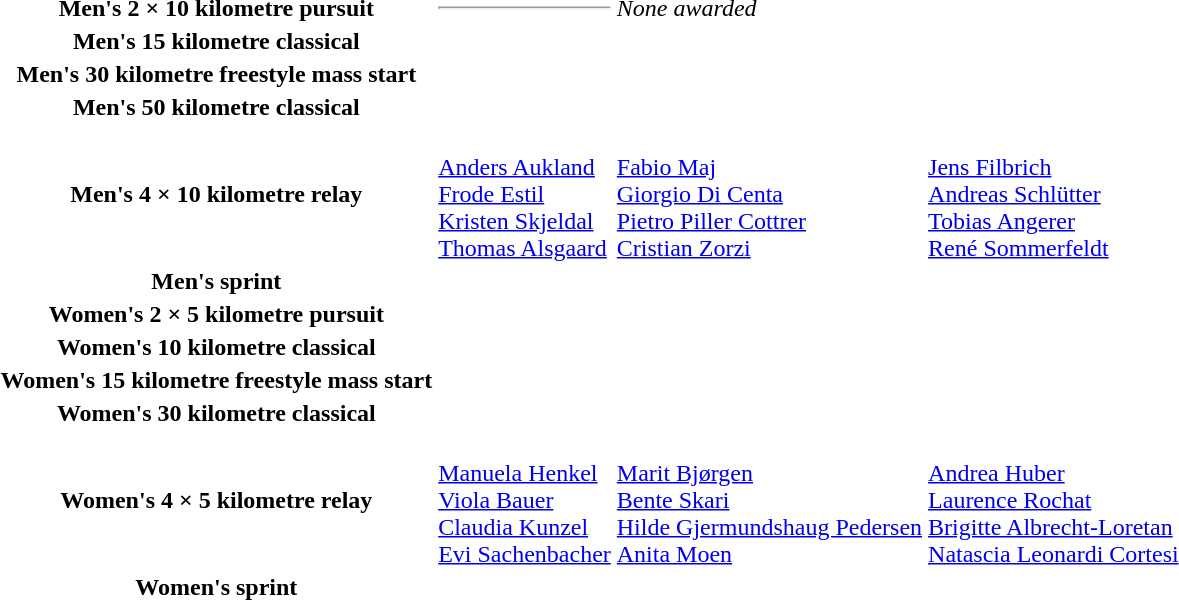<table>
<tr>
<th scope="row">Men's 2 × 10 kilometre pursuit <br></th>
<td> <hr> </td>
<td><em>None awarded</em></td>
<td></td>
</tr>
<tr>
<th scope="row">Men's 15 kilometre classical <br></th>
<td></td>
<td></td>
<td></td>
</tr>
<tr>
<th scope="row">Men's 30 kilometre freestyle mass start <br></th>
<td></td>
<td></td>
<td></td>
</tr>
<tr>
<th scope="row">Men's 50 kilometre classical <br></th>
<td></td>
<td></td>
<td></td>
</tr>
<tr>
<th scope="row">Men's 4 × 10 kilometre relay <br></th>
<td><br><a href='#'>Anders Aukland</a><br><a href='#'>Frode Estil</a><br><a href='#'>Kristen Skjeldal</a><br><a href='#'>Thomas Alsgaard</a></td>
<td><br><a href='#'>Fabio Maj</a><br><a href='#'>Giorgio Di Centa</a><br><a href='#'>Pietro Piller Cottrer</a><br><a href='#'>Cristian Zorzi</a></td>
<td><br><a href='#'>Jens Filbrich</a> <br> <a href='#'>Andreas Schlütter</a><br><a href='#'>Tobias Angerer</a><br><a href='#'>René Sommerfeldt</a></td>
</tr>
<tr>
<th scope="row">Men's sprint <br></th>
<td></td>
<td></td>
<td></td>
</tr>
<tr>
<th scope="row">Women's 2 × 5 kilometre pursuit <br></th>
<td></td>
<td></td>
<td></td>
</tr>
<tr>
<th scope="row">Women's 10 kilometre classical <br></th>
<td></td>
<td></td>
<td></td>
</tr>
<tr>
<th scope="row">Women's 15 kilometre freestyle mass start <br></th>
<td></td>
<td></td>
<td></td>
</tr>
<tr>
<th scope="row">Women's 30 kilometre classical <br></th>
<td></td>
<td></td>
<td></td>
</tr>
<tr>
<th scope="row">Women's 4 × 5 kilometre relay <br></th>
<td><br><a href='#'>Manuela Henkel</a><br><a href='#'>Viola Bauer</a><br><a href='#'>Claudia Kunzel</a><br><a href='#'>Evi Sachenbacher</a></td>
<td><br><a href='#'>Marit Bjørgen</a><br><a href='#'>Bente Skari</a><br><a href='#'>Hilde Gjermundshaug Pedersen</a><br><a href='#'>Anita Moen</a></td>
<td><br><a href='#'>Andrea Huber</a> <br> <a href='#'>Laurence Rochat</a><br><a href='#'>Brigitte Albrecht-Loretan</a><br><a href='#'>Natascia Leonardi Cortesi</a></td>
</tr>
<tr>
<th scope="row">Women's sprint <br></th>
<td></td>
<td></td>
<td></td>
</tr>
</table>
